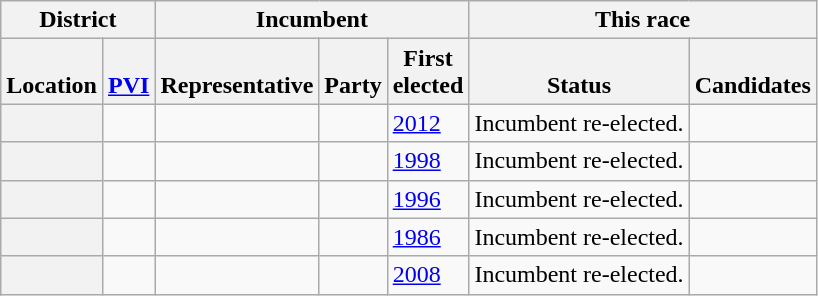<table class="wikitable sortable">
<tr valign=bottom>
<th colspan=2>District</th>
<th colspan=3>Incumbent</th>
<th colspan=2>This race</th>
</tr>
<tr valign=bottom>
<th>Location</th>
<th><a href='#'>PVI</a></th>
<th>Representative</th>
<th>Party</th>
<th>First<br>elected</th>
<th>Status</th>
<th>Candidates</th>
</tr>
<tr>
<th></th>
<td></td>
<td></td>
<td></td>
<td><a href='#'>2012 </a></td>
<td>Incumbent re-elected.</td>
<td nowrap></td>
</tr>
<tr>
<th></th>
<td></td>
<td></td>
<td></td>
<td><a href='#'>1998</a></td>
<td>Incumbent re-elected.</td>
<td nowrap></td>
</tr>
<tr>
<th></th>
<td></td>
<td></td>
<td></td>
<td><a href='#'>1996</a></td>
<td>Incumbent re-elected.</td>
<td nowrap></td>
</tr>
<tr>
<th></th>
<td></td>
<td></td>
<td></td>
<td><a href='#'>1986</a></td>
<td>Incumbent re-elected.</td>
<td nowrap></td>
</tr>
<tr>
<th></th>
<td></td>
<td></td>
<td></td>
<td><a href='#'>2008</a></td>
<td>Incumbent re-elected.</td>
<td nowrap></td>
</tr>
</table>
